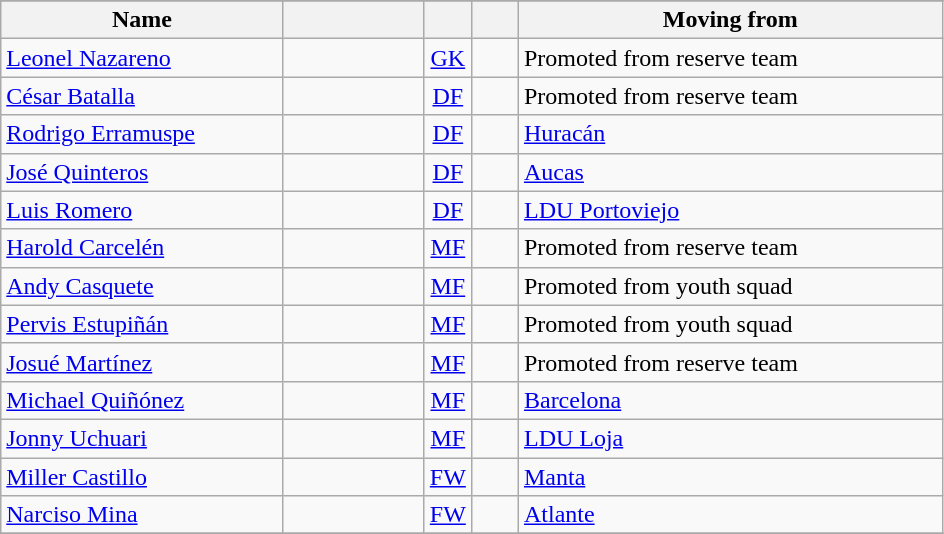<table class="wikitable" style="text-align: center;">
<tr>
</tr>
<tr>
<th width=30% align="center">Name</th>
<th width=15% align="center"></th>
<th width=5% align="center"></th>
<th width=5% align="center"></th>
<th width=45% align="center">Moving from</th>
</tr>
<tr>
<td align=left><a href='#'>Leonel Nazareno</a></td>
<td></td>
<td><a href='#'>GK</a></td>
<td></td>
<td align=left>Promoted from reserve team</td>
</tr>
<tr>
<td align=left><a href='#'>César Batalla</a></td>
<td></td>
<td><a href='#'>DF</a></td>
<td></td>
<td align=left>Promoted from reserve team</td>
</tr>
<tr>
<td align=left><a href='#'>Rodrigo Erramuspe</a></td>
<td></td>
<td><a href='#'>DF</a></td>
<td></td>
<td align=left><a href='#'>Huracán</a> </td>
</tr>
<tr>
<td align=left><a href='#'>José Quinteros</a></td>
<td></td>
<td><a href='#'>DF</a></td>
<td></td>
<td align=left><a href='#'>Aucas</a> </td>
</tr>
<tr>
<td align=left><a href='#'>Luis Romero</a></td>
<td></td>
<td><a href='#'>DF</a></td>
<td></td>
<td align=left><a href='#'>LDU Portoviejo</a> </td>
</tr>
<tr>
<td align=left><a href='#'>Harold Carcelén</a></td>
<td></td>
<td><a href='#'>MF</a></td>
<td></td>
<td align=left>Promoted from reserve team</td>
</tr>
<tr>
<td align=left><a href='#'>Andy Casquete</a></td>
<td></td>
<td><a href='#'>MF</a></td>
<td></td>
<td align=left>Promoted from youth squad</td>
</tr>
<tr>
<td align=left><a href='#'>Pervis Estupiñán</a></td>
<td></td>
<td><a href='#'>MF</a></td>
<td></td>
<td align=left>Promoted from youth squad</td>
</tr>
<tr>
<td align=left><a href='#'>Josué Martínez</a></td>
<td></td>
<td><a href='#'>MF</a></td>
<td></td>
<td align=left>Promoted from reserve team</td>
</tr>
<tr>
<td align=left><a href='#'>Michael Quiñónez</a></td>
<td></td>
<td><a href='#'>MF</a></td>
<td></td>
<td align=left><a href='#'>Barcelona</a> </td>
</tr>
<tr>
<td align=left><a href='#'>Jonny Uchuari</a></td>
<td></td>
<td><a href='#'>MF</a></td>
<td></td>
<td align=left><a href='#'>LDU Loja</a> </td>
</tr>
<tr>
<td align=left><a href='#'>Miller Castillo</a></td>
<td></td>
<td><a href='#'>FW</a></td>
<td></td>
<td align=left><a href='#'>Manta</a> </td>
</tr>
<tr>
<td align=left><a href='#'>Narciso Mina</a></td>
<td></td>
<td><a href='#'>FW</a></td>
<td></td>
<td align=left><a href='#'>Atlante</a> </td>
</tr>
<tr>
</tr>
</table>
